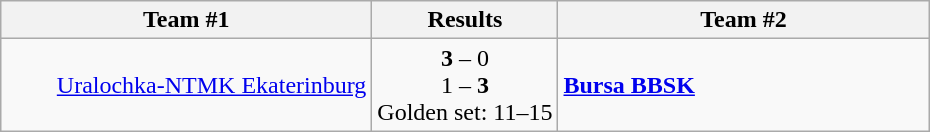<table class="wikitable" style="border-collapse: collapse;">
<tr>
<th align="right" width="240">Team #1</th>
<th>  Results  </th>
<th align="left" width="240">Team #2</th>
</tr>
<tr>
<td align="right"><a href='#'>Uralochka-NTMK Ekaterinburg</a> </td>
<td align="center"><strong>3</strong> – 0 <br> 1 – <strong>3</strong> <br> Golden set: 11–15</td>
<td> <strong><a href='#'>Bursa BBSK</a></strong></td>
</tr>
</table>
